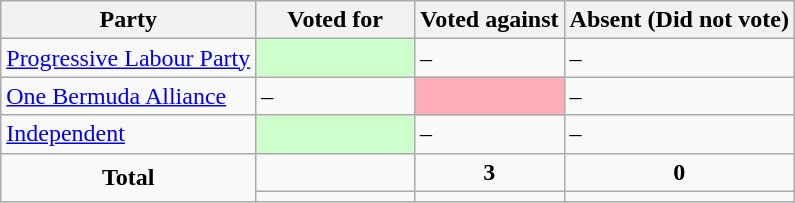<table class="wikitable">
<tr>
<th>Party</th>
<th style="width:20%;">Voted for</th>
<th>Voted against</th>
<th>Absent (Did not vote)</th>
</tr>
<tr>
<td> <a href='#'>Progressive Labour Party</a></td>
<td style="background-color:#CCFFCC;"></td>
<td>–</td>
<td>–</td>
</tr>
<tr>
<td> <a href='#'>One Bermuda Alliance</a></td>
<td>–</td>
<td style="background-color:#FFAEB9;"></td>
<td>–</td>
</tr>
<tr>
<td> <a href='#'>Independent</a></td>
<td style="background-color:#CCFFCC;"></td>
<td>–</td>
<td>–</td>
</tr>
<tr>
<td style="text-align:center;" rowspan="2"><strong>Total</strong></td>
<td></td>
<td style="text-align:center;"><strong>3</strong></td>
<td style="text-align:center;"><strong>0</strong></td>
</tr>
<tr>
<td style="text-align:center;"></td>
<td style="text-align:center;"></td>
<td style="text-align:center;"></td>
</tr>
</table>
